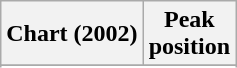<table class="wikitable sortable plainrowheaders" style="text-align:center">
<tr>
<th scope="col">Chart (2002)</th>
<th scope="col">Peak<br>position</th>
</tr>
<tr>
</tr>
<tr>
</tr>
<tr>
</tr>
<tr>
</tr>
</table>
